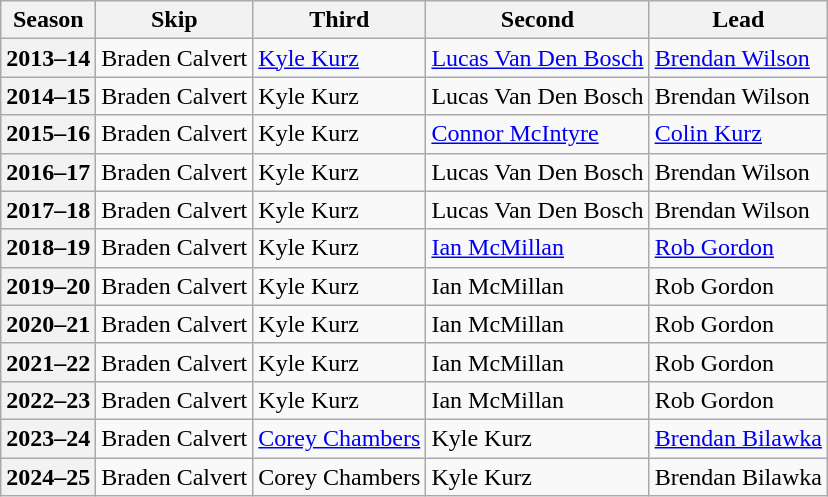<table class="wikitable">
<tr>
<th scope="col">Season</th>
<th scope="col">Skip</th>
<th scope="col">Third</th>
<th scope="col">Second</th>
<th scope="col">Lead</th>
</tr>
<tr>
<th scope="row">2013–14</th>
<td>Braden Calvert</td>
<td><a href='#'>Kyle Kurz</a></td>
<td><a href='#'>Lucas Van Den Bosch</a></td>
<td><a href='#'>Brendan Wilson</a></td>
</tr>
<tr>
<th scope="row">2014–15</th>
<td>Braden Calvert</td>
<td>Kyle Kurz</td>
<td>Lucas Van Den Bosch</td>
<td>Brendan Wilson</td>
</tr>
<tr>
<th scope="row">2015–16</th>
<td>Braden Calvert</td>
<td>Kyle Kurz</td>
<td><a href='#'>Connor McIntyre</a></td>
<td><a href='#'>Colin Kurz</a></td>
</tr>
<tr>
<th scope="row">2016–17</th>
<td>Braden Calvert</td>
<td>Kyle Kurz</td>
<td>Lucas Van Den Bosch</td>
<td>Brendan Wilson</td>
</tr>
<tr>
<th scope="row">2017–18</th>
<td>Braden Calvert</td>
<td>Kyle Kurz</td>
<td>Lucas Van Den Bosch</td>
<td>Brendan Wilson</td>
</tr>
<tr>
<th scope="row">2018–19</th>
<td>Braden Calvert</td>
<td>Kyle Kurz</td>
<td><a href='#'>Ian McMillan</a></td>
<td><a href='#'>Rob Gordon</a></td>
</tr>
<tr>
<th scope="row">2019–20</th>
<td>Braden Calvert</td>
<td>Kyle Kurz</td>
<td>Ian McMillan</td>
<td>Rob Gordon</td>
</tr>
<tr>
<th scope="row">2020–21</th>
<td>Braden Calvert</td>
<td>Kyle Kurz</td>
<td>Ian McMillan</td>
<td>Rob Gordon</td>
</tr>
<tr>
<th scope="row">2021–22</th>
<td>Braden Calvert</td>
<td>Kyle Kurz</td>
<td>Ian McMillan</td>
<td>Rob Gordon</td>
</tr>
<tr>
<th scope="row">2022–23</th>
<td>Braden Calvert</td>
<td>Kyle Kurz</td>
<td>Ian McMillan</td>
<td>Rob Gordon</td>
</tr>
<tr>
<th scope="row">2023–24</th>
<td>Braden Calvert</td>
<td><a href='#'>Corey Chambers</a></td>
<td>Kyle Kurz</td>
<td><a href='#'>Brendan Bilawka</a></td>
</tr>
<tr>
<th scope="row">2024–25</th>
<td>Braden Calvert</td>
<td>Corey Chambers</td>
<td>Kyle Kurz</td>
<td>Brendan Bilawka</td>
</tr>
</table>
